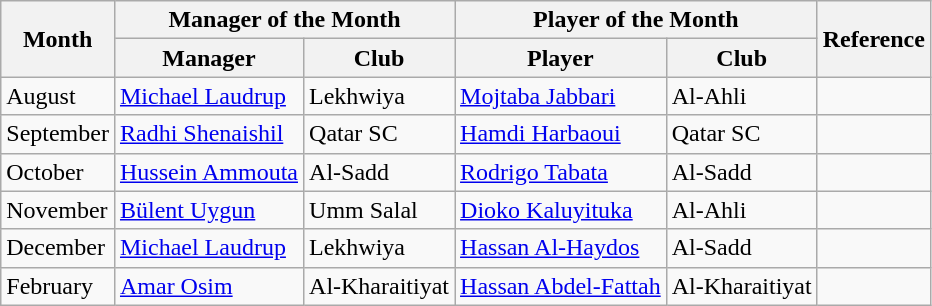<table class="wikitable">
<tr>
<th rowspan="2">Month</th>
<th colspan="2">Manager of the Month</th>
<th colspan="2">Player of the Month</th>
<th rowspan="2">Reference</th>
</tr>
<tr>
<th>Manager</th>
<th>Club</th>
<th>Player</th>
<th>Club</th>
</tr>
<tr>
<td>August</td>
<td> <a href='#'>Michael Laudrup</a></td>
<td>Lekhwiya</td>
<td> <a href='#'>Mojtaba Jabbari</a></td>
<td>Al-Ahli</td>
<td align=center></td>
</tr>
<tr>
<td>September</td>
<td> <a href='#'>Radhi Shenaishil</a></td>
<td>Qatar SC</td>
<td> <a href='#'>Hamdi Harbaoui</a></td>
<td>Qatar SC</td>
<td align=center></td>
</tr>
<tr>
<td>October</td>
<td> <a href='#'>Hussein Ammouta</a></td>
<td>Al-Sadd</td>
<td> <a href='#'>Rodrigo Tabata</a></td>
<td>Al-Sadd</td>
<td align=center></td>
</tr>
<tr>
<td>November</td>
<td> <a href='#'>Bülent Uygun</a></td>
<td>Umm Salal</td>
<td> <a href='#'>Dioko Kaluyituka</a></td>
<td>Al-Ahli</td>
<td></td>
</tr>
<tr>
<td>December</td>
<td> <a href='#'>Michael Laudrup</a></td>
<td>Lekhwiya</td>
<td> <a href='#'>Hassan Al-Haydos</a></td>
<td>Al-Sadd</td>
<td align=center></td>
</tr>
<tr>
<td>February</td>
<td> <a href='#'>Amar Osim</a></td>
<td>Al-Kharaitiyat</td>
<td> <a href='#'>Hassan Abdel-Fattah</a></td>
<td>Al-Kharaitiyat</td>
<td align=center></td>
</tr>
</table>
